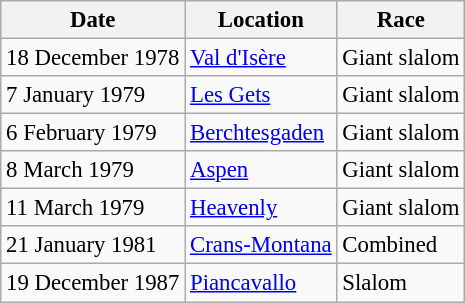<table class=wikitable style="font-size:95%;">
<tr bgcolor="#EFEFEF">
<th><strong>Date</strong></th>
<th><strong>Location</strong></th>
<th><strong>Race</strong></th>
</tr>
<tr>
<td>18 December 1978</td>
<td> <a href='#'>Val d'Isère</a></td>
<td>Giant slalom</td>
</tr>
<tr>
<td>7 January 1979</td>
<td> <a href='#'>Les Gets</a></td>
<td>Giant slalom</td>
</tr>
<tr>
<td>6 February 1979</td>
<td> <a href='#'>Berchtesgaden</a></td>
<td>Giant slalom</td>
</tr>
<tr>
<td>8 March 1979</td>
<td> <a href='#'>Aspen</a></td>
<td>Giant slalom</td>
</tr>
<tr>
<td>11 March 1979</td>
<td> <a href='#'>Heavenly</a></td>
<td>Giant slalom</td>
</tr>
<tr>
<td>21 January 1981</td>
<td> <a href='#'>Crans-Montana</a></td>
<td>Combined</td>
</tr>
<tr>
<td>19 December 1987</td>
<td> <a href='#'>Piancavallo</a></td>
<td>Slalom</td>
</tr>
</table>
